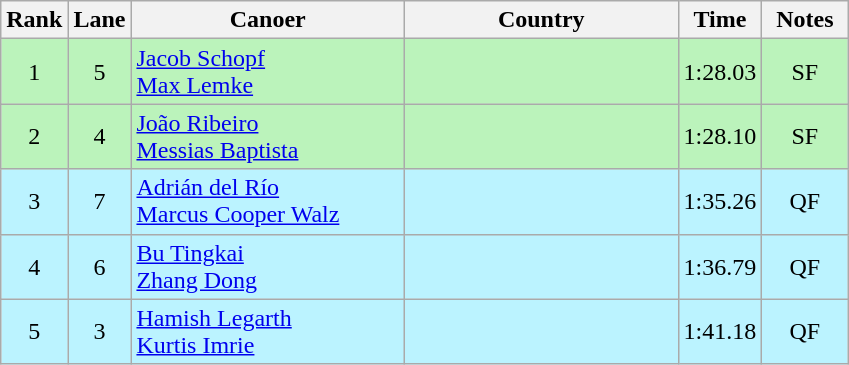<table class="wikitable sortable" style="text-align:center;">
<tr>
<th width="30">Rank</th>
<th width="30">Lane</th>
<th width="175">Canoer</th>
<th width="175">Country</th>
<th width="30">Time</th>
<th width="50">Notes</th>
</tr>
<tr bgcolor=bbf3bb>
<td>1</td>
<td>5</td>
<td align="left"><a href='#'>Jacob Schopf</a><br><a href='#'>Max Lemke</a></td>
<td align="left"></td>
<td>1:28.03</td>
<td>SF</td>
</tr>
<tr bgcolor=bbf3bb>
<td>2</td>
<td>4</td>
<td align="left"><a href='#'>João Ribeiro</a><br><a href='#'>Messias Baptista</a></td>
<td align="left"></td>
<td>1:28.10</td>
<td>SF</td>
</tr>
<tr bgcolor=bbf3ff>
<td>3</td>
<td>7</td>
<td align="left"><a href='#'>Adrián del Río</a><br><a href='#'>Marcus Cooper Walz</a></td>
<td align="left"></td>
<td>1:35.26</td>
<td>QF</td>
</tr>
<tr bgcolor=bbf3ff>
<td>4</td>
<td>6</td>
<td align="left"><a href='#'>Bu Tingkai</a><br><a href='#'>Zhang Dong</a></td>
<td align="left"></td>
<td>1:36.79</td>
<td>QF</td>
</tr>
<tr bgcolor=bbf3ff>
<td>5</td>
<td>3</td>
<td align="left"><a href='#'>Hamish Legarth</a><br><a href='#'>Kurtis Imrie</a></td>
<td align="left"></td>
<td>1:41.18</td>
<td>QF</td>
</tr>
</table>
